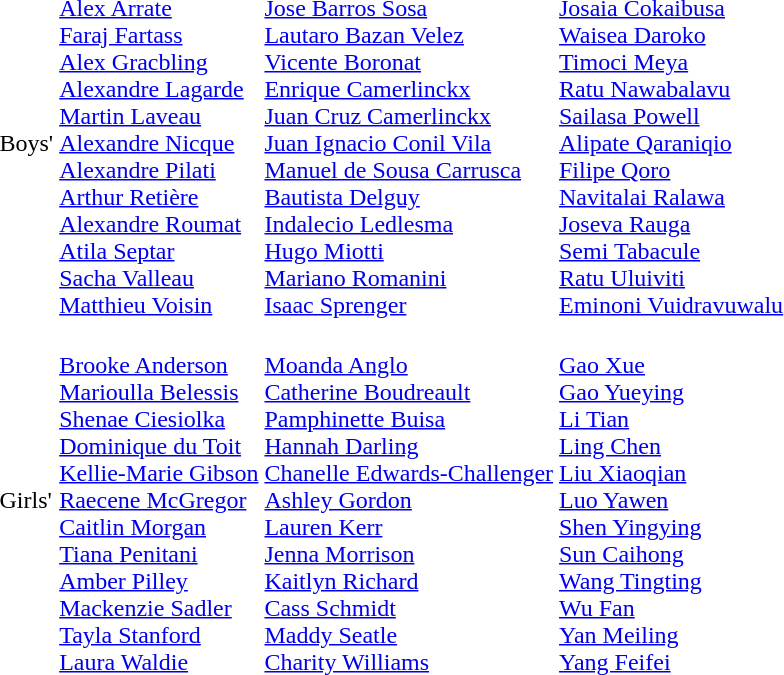<table>
<tr>
<td>Boys' <br></td>
<td> <br> <a href='#'>Alex Arrate</a> <br> <a href='#'>Faraj Fartass</a><br> <a href='#'>Alex Gracbling</a> <br> <a href='#'>Alexandre Lagarde</a>  <br> <a href='#'>Martin Laveau</a> <br> <a href='#'>Alexandre Nicque</a> <br> <a href='#'>Alexandre Pilati</a> <br> <a href='#'>Arthur Retière</a> <br> <a href='#'>Alexandre Roumat</a> <br> <a href='#'>Atila Septar</a> <br> <a href='#'>Sacha Valleau</a> <br> <a href='#'>Matthieu Voisin</a></td>
<td> <br> <a href='#'>Jose Barros Sosa</a> <br> <a href='#'>Lautaro Bazan Velez</a><br> <a href='#'>Vicente Boronat</a> <br> <a href='#'>Enrique Camerlinckx</a>  <br> <a href='#'>Juan Cruz Camerlinckx</a> <br> <a href='#'>Juan Ignacio Conil Vila</a> <br> <a href='#'>Manuel de Sousa Carrusca</a> <br> <a href='#'>Bautista Delguy</a> <br> <a href='#'>Indalecio Ledlesma</a> <br> <a href='#'>Hugo Miotti</a> <br> <a href='#'>Mariano Romanini</a> <br> <a href='#'>Isaac Sprenger</a></td>
<td> <br> <a href='#'>Josaia Cokaibusa</a> <br> <a href='#'>Waisea Daroko</a><br> <a href='#'>Timoci Meya</a> <br> <a href='#'>Ratu Nawabalavu</a>  <br> <a href='#'>Sailasa Powell</a> <br> <a href='#'>Alipate Qaraniqio</a> <br> <a href='#'>Filipe Qoro</a> <br> <a href='#'>Navitalai Ralawa</a> <br> <a href='#'>Joseva Rauga</a> <br> <a href='#'>Semi Tabacule</a> <br> <a href='#'>Ratu Uluiviti</a> <br> <a href='#'>Eminoni Vuidravuwalu</a></td>
</tr>
<tr>
<td>Girls' <br></td>
<td> <br> <a href='#'>Brooke Anderson</a> <br> <a href='#'>Marioulla Belessis</a><br> <a href='#'>Shenae Ciesiolka</a> <br> <a href='#'>Dominique du Toit</a>  <br> <a href='#'>Kellie-Marie Gibson</a> <br> <a href='#'>Raecene McGregor</a> <br> <a href='#'>Caitlin Morgan</a> <br> <a href='#'>Tiana Penitani</a> <br> <a href='#'>Amber Pilley</a> <br> <a href='#'>Mackenzie Sadler</a> <br> <a href='#'>Tayla Stanford</a> <br> <a href='#'>Laura Waldie</a></td>
<td> <br> <a href='#'>Moanda Anglo</a> <br> <a href='#'>Catherine Boudreault</a><br> <a href='#'>Pamphinette Buisa</a> <br> <a href='#'>Hannah Darling</a>  <br> <a href='#'>Chanelle Edwards-Challenger</a> <br> <a href='#'>Ashley Gordon</a> <br> <a href='#'>Lauren Kerr</a> <br> <a href='#'>Jenna Morrison</a> <br> <a href='#'>Kaitlyn Richard</a> <br> <a href='#'>Cass Schmidt</a> <br> <a href='#'>Maddy Seatle</a> <br> <a href='#'>Charity Williams</a></td>
<td> <br> <a href='#'>Gao Xue</a> <br> <a href='#'>Gao Yueying</a><br> <a href='#'>Li Tian</a> <br> <a href='#'>Ling Chen</a>  <br> <a href='#'>Liu Xiaoqian</a> <br> <a href='#'>Luo Yawen</a> <br> <a href='#'>Shen Yingying</a> <br> <a href='#'>Sun Caihong</a> <br> <a href='#'>Wang Tingting</a> <br> <a href='#'>Wu Fan</a> <br> <a href='#'>Yan Meiling</a> <br> <a href='#'>Yang Feifei</a></td>
</tr>
</table>
